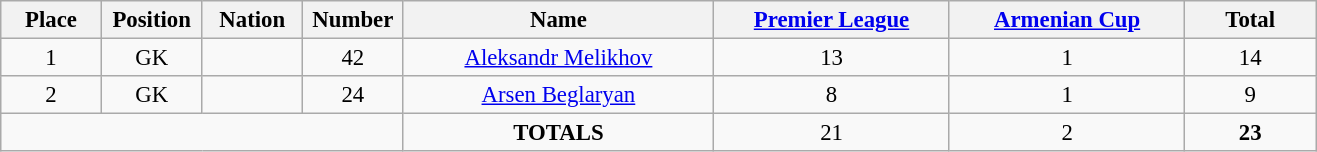<table class="wikitable" style="font-size: 95%; text-align: center;">
<tr>
<th width=60>Place</th>
<th width=60>Position</th>
<th width=60>Nation</th>
<th width=60>Number</th>
<th width=200>Name</th>
<th width=150><a href='#'>Premier League</a></th>
<th width=150><a href='#'>Armenian Cup</a></th>
<th width=80><strong>Total</strong></th>
</tr>
<tr>
<td>1</td>
<td>GK</td>
<td></td>
<td>42</td>
<td><a href='#'>Aleksandr Melikhov</a></td>
<td>13</td>
<td>1</td>
<td>14</td>
</tr>
<tr>
<td>2</td>
<td>GK</td>
<td></td>
<td>24</td>
<td><a href='#'>Arsen Beglaryan</a></td>
<td>8</td>
<td>1</td>
<td>9</td>
</tr>
<tr>
<td colspan="4"></td>
<td><strong>TOTALS</strong></td>
<td>21</td>
<td>2</td>
<td><strong>23</strong></td>
</tr>
</table>
